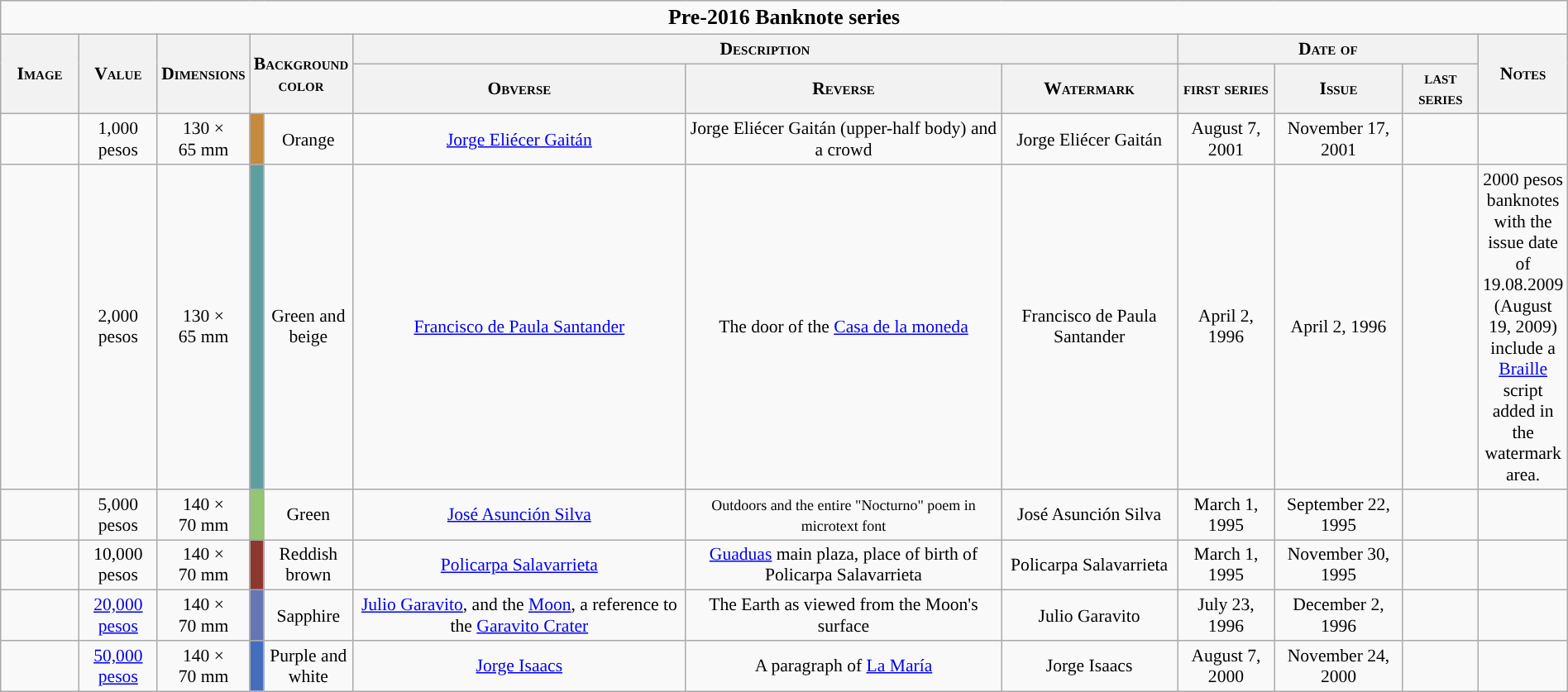<table style="width:100%; text-align:center; margin:0px 0px 10px 0px; font-size:90%" align="top" class="wikitable col6izq">
<tr>
<td colspan="12"><big><strong>Pre-2016 Banknote series</strong></big></td>
</tr>
<tr ---- style="font-variant:small-caps">
<th rowspan="2" width=5% style="background:">Image</th>
<th rowspan="2" width=5% style="background:">Value</th>
<th rowspan="2" width=5% style="background:">Dimensions</th>
<th rowspan="2" colspan="2" width=5% style="background:">Background color</th>
<th colspan="3" style="background:">Description</th>
<th colspan="3" style="background:">Date of</th>
<th rowspan="2" width=5% style="background:">Notes</th>
</tr>
<tr style="font-variant:small-caps">
<th style="background:">Obverse</th>
<th style="background:">Reverse</th>
<th style="background:">Watermark</th>
<th style="background:">first series</th>
<th style="background:">Issue</th>
<th style="background:">last series</th>
</tr>
<tr>
<td></td>
<td>1,000 pesos</td>
<td>130 × 65 mm</td>
<td bgcolor=#C58A3E> </td>
<td>Orange</td>
<td><a href='#'>Jorge Eliécer Gaitán</a></td>
<td>Jorge Eliécer Gaitán (upper-half body) and a crowd</td>
<td>Jorge Eliécer Gaitán</td>
<td>August 7, 2001</td>
<td>November 17, 2001</td>
<td></td>
<td></td>
</tr>
<tr>
<td></td>
<td>2,000 pesos</td>
<td>130 × 65 mm</td>
<td bgcolor="CadetBlue"> </td>
<td>Green and beige</td>
<td><a href='#'>Francisco de Paula Santander</a></td>
<td>The door of the <a href='#'>Casa de la moneda</a></td>
<td>Francisco de Paula Santander</td>
<td>April 2, 1996</td>
<td>April 2, 1996</td>
<td></td>
<td>2000 pesos banknotes with the issue date of 19.08.2009 (August 19, 2009) include a <a href='#'>Braille</a> script added in the watermark area.</td>
</tr>
<tr>
<td></td>
<td>5,000 pesos</td>
<td>140 × 70 mm</td>
<td bgcolor=#93C572> </td>
<td>Green</td>
<td><a href='#'>José Asunción Silva</a></td>
<td><small>Outdoors and the entire "Nocturno" poem in microtext font</small></td>
<td>José Asunción Silva</td>
<td>March 1, 1995</td>
<td>September 22, 1995</td>
<td></td>
<td></td>
</tr>
<tr>
<td align="center"></td>
<td>10,000 pesos</td>
<td>140 × 70 mm</td>
<td bgcolor=#8E372E> </td>
<td>Reddish brown</td>
<td><a href='#'>Policarpa Salavarrieta</a></td>
<td><a href='#'>Guaduas</a> main plaza, place of birth of Policarpa Salavarrieta</td>
<td>Policarpa Salavarrieta</td>
<td>March 1, 1995</td>
<td>November 30, 1995</td>
<td></td>
<td></td>
</tr>
<tr>
<td align="center"></td>
<td><a href='#'>20,000 pesos</a></td>
<td>140 × 70 mm</td>
<td bgcolor=#6576B4> </td>
<td>Sapphire</td>
<td><a href='#'>Julio Garavito</a>, and the <a href='#'>Moon</a>, a reference to the <a href='#'>Garavito Crater</a></td>
<td>The Earth as viewed from the Moon's surface</td>
<td>Julio Garavito</td>
<td>July 23, 1996</td>
<td>December 2, 1996</td>
<td></td>
<td></td>
</tr>
<tr>
<td align="center"></td>
<td><a href='#'>50,000 pesos</a></td>
<td>140 × 70 mm</td>
<td bgcolor=#436EC0> </td>
<td>Purple and white</td>
<td><a href='#'>Jorge Isaacs</a></td>
<td>A paragraph of <a href='#'>La María</a></td>
<td>Jorge Isaacs</td>
<td>August 7, 2000</td>
<td>November 24, 2000</td>
<td></td>
<td></td>
</tr>
</table>
